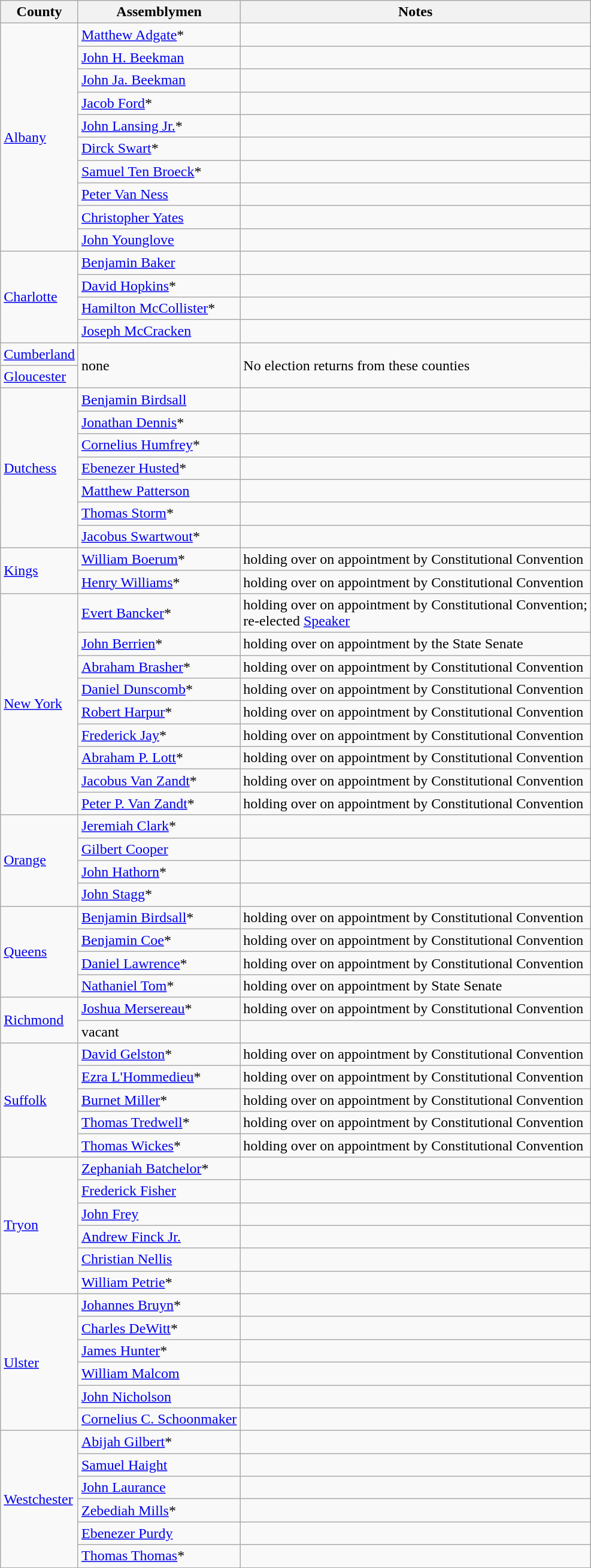<table class=wikitable>
<tr>
<th>County</th>
<th>Assemblymen</th>
<th>Notes</th>
</tr>
<tr>
<td rowspan="10"><a href='#'>Albany</a></td>
<td><a href='#'>Matthew Adgate</a>*</td>
<td></td>
</tr>
<tr>
<td><a href='#'>John H. Beekman</a></td>
<td></td>
</tr>
<tr>
<td><a href='#'>John Ja. Beekman</a></td>
<td></td>
</tr>
<tr>
<td><a href='#'>Jacob Ford</a>*</td>
<td></td>
</tr>
<tr>
<td><a href='#'>John Lansing Jr.</a>*</td>
<td></td>
</tr>
<tr>
<td><a href='#'>Dirck Swart</a>*</td>
<td></td>
</tr>
<tr>
<td><a href='#'>Samuel Ten Broeck</a>*</td>
<td></td>
</tr>
<tr>
<td><a href='#'>Peter Van Ness</a></td>
<td></td>
</tr>
<tr>
<td><a href='#'>Christopher Yates</a></td>
<td></td>
</tr>
<tr>
<td><a href='#'>John Younglove</a></td>
<td></td>
</tr>
<tr>
<td rowspan="4"><a href='#'>Charlotte</a></td>
<td><a href='#'>Benjamin Baker</a></td>
<td></td>
</tr>
<tr>
<td><a href='#'>David Hopkins</a>*</td>
<td></td>
</tr>
<tr>
<td><a href='#'>Hamilton McCollister</a>*</td>
<td></td>
</tr>
<tr>
<td><a href='#'>Joseph McCracken</a></td>
<td></td>
</tr>
<tr>
<td><a href='#'>Cumberland</a></td>
<td rowspan="2">none</td>
<td rowspan="2">No election returns from these counties</td>
</tr>
<tr>
<td><a href='#'>Gloucester</a></td>
</tr>
<tr>
<td rowspan="7"><a href='#'>Dutchess</a></td>
<td><a href='#'>Benjamin Birdsall</a></td>
<td></td>
</tr>
<tr>
<td><a href='#'>Jonathan Dennis</a>*</td>
<td></td>
</tr>
<tr>
<td><a href='#'>Cornelius Humfrey</a>*</td>
<td></td>
</tr>
<tr>
<td><a href='#'>Ebenezer Husted</a>*</td>
<td></td>
</tr>
<tr>
<td><a href='#'>Matthew Patterson</a></td>
<td></td>
</tr>
<tr>
<td><a href='#'>Thomas Storm</a>*</td>
<td></td>
</tr>
<tr>
<td><a href='#'>Jacobus Swartwout</a>*</td>
<td></td>
</tr>
<tr>
<td rowspan="2"><a href='#'>Kings</a></td>
<td><a href='#'>William Boerum</a>*</td>
<td>holding over on appointment by Constitutional Convention</td>
</tr>
<tr>
<td><a href='#'>Henry Williams</a>*</td>
<td>holding over on appointment by Constitutional Convention</td>
</tr>
<tr>
<td rowspan="9"><a href='#'>New York</a></td>
<td><a href='#'>Evert Bancker</a>*</td>
<td>holding over on appointment by Constitutional Convention; <br>re-elected <a href='#'>Speaker</a></td>
</tr>
<tr>
<td><a href='#'>John Berrien</a>*</td>
<td>holding over on appointment by the State Senate</td>
</tr>
<tr>
<td><a href='#'>Abraham Brasher</a>*</td>
<td>holding over on appointment by Constitutional Convention</td>
</tr>
<tr>
<td><a href='#'>Daniel Dunscomb</a>*</td>
<td>holding over on appointment by Constitutional Convention</td>
</tr>
<tr>
<td><a href='#'>Robert Harpur</a>*</td>
<td>holding over on appointment by Constitutional Convention</td>
</tr>
<tr>
<td><a href='#'>Frederick Jay</a>*</td>
<td>holding over on appointment by Constitutional Convention</td>
</tr>
<tr>
<td><a href='#'>Abraham P. Lott</a>*</td>
<td>holding over on appointment by Constitutional Convention</td>
</tr>
<tr>
<td><a href='#'>Jacobus Van Zandt</a>*</td>
<td>holding over on appointment by Constitutional Convention</td>
</tr>
<tr>
<td><a href='#'>Peter P. Van Zandt</a>*</td>
<td>holding over on appointment by Constitutional Convention</td>
</tr>
<tr>
<td rowspan="4"><a href='#'>Orange</a></td>
<td><a href='#'>Jeremiah Clark</a>*</td>
<td></td>
</tr>
<tr>
<td><a href='#'>Gilbert Cooper</a></td>
<td></td>
</tr>
<tr>
<td><a href='#'>John Hathorn</a>*</td>
<td></td>
</tr>
<tr>
<td><a href='#'>John Stagg</a>*</td>
<td></td>
</tr>
<tr>
<td rowspan="4"><a href='#'>Queens</a></td>
<td><a href='#'>Benjamin Birdsall</a>*</td>
<td>holding over on appointment by Constitutional Convention</td>
</tr>
<tr>
<td><a href='#'>Benjamin Coe</a>*</td>
<td>holding over on appointment by Constitutional Convention</td>
</tr>
<tr>
<td><a href='#'>Daniel Lawrence</a>*</td>
<td>holding over on appointment by Constitutional Convention</td>
</tr>
<tr>
<td><a href='#'>Nathaniel Tom</a>*</td>
<td>holding over on appointment by State Senate</td>
</tr>
<tr>
<td rowspan="2"><a href='#'>Richmond</a></td>
<td><a href='#'>Joshua Mersereau</a>*</td>
<td>holding over on appointment by Constitutional Convention</td>
</tr>
<tr>
<td>vacant</td>
<td></td>
</tr>
<tr>
<td rowspan="5"><a href='#'>Suffolk</a></td>
<td><a href='#'>David Gelston</a>*</td>
<td>holding over on appointment by Constitutional Convention</td>
</tr>
<tr>
<td><a href='#'>Ezra L'Hommedieu</a>*</td>
<td>holding over on appointment by Constitutional Convention</td>
</tr>
<tr>
<td><a href='#'>Burnet Miller</a>*</td>
<td>holding over on appointment by Constitutional Convention</td>
</tr>
<tr>
<td><a href='#'>Thomas Tredwell</a>*</td>
<td>holding over on appointment by Constitutional Convention</td>
</tr>
<tr>
<td><a href='#'>Thomas Wickes</a>*</td>
<td>holding over on appointment by Constitutional Convention</td>
</tr>
<tr>
<td rowspan="6"><a href='#'>Tryon</a></td>
<td><a href='#'>Zephaniah Batchelor</a>*</td>
<td></td>
</tr>
<tr>
<td><a href='#'>Frederick Fisher</a></td>
<td></td>
</tr>
<tr>
<td><a href='#'>John Frey</a></td>
<td></td>
</tr>
<tr>
<td><a href='#'>Andrew Finck Jr.</a></td>
<td></td>
</tr>
<tr>
<td><a href='#'>Christian Nellis</a></td>
<td></td>
</tr>
<tr>
<td><a href='#'>William Petrie</a>*</td>
<td></td>
</tr>
<tr>
<td rowspan="6"><a href='#'>Ulster</a></td>
<td><a href='#'>Johannes Bruyn</a>*</td>
<td></td>
</tr>
<tr>
<td><a href='#'>Charles DeWitt</a>*</td>
<td></td>
</tr>
<tr>
<td><a href='#'>James Hunter</a>*</td>
<td></td>
</tr>
<tr>
<td><a href='#'>William Malcom</a></td>
<td></td>
</tr>
<tr>
<td><a href='#'>John Nicholson</a></td>
<td></td>
</tr>
<tr>
<td><a href='#'>Cornelius C. Schoonmaker</a></td>
<td></td>
</tr>
<tr>
<td rowspan="6"><a href='#'>Westchester</a></td>
<td><a href='#'>Abijah Gilbert</a>*</td>
<td></td>
</tr>
<tr>
<td><a href='#'>Samuel Haight</a></td>
<td></td>
</tr>
<tr>
<td><a href='#'>John Laurance</a></td>
<td></td>
</tr>
<tr>
<td><a href='#'>Zebediah Mills</a>*</td>
<td></td>
</tr>
<tr>
<td><a href='#'>Ebenezer Purdy</a></td>
<td></td>
</tr>
<tr>
<td><a href='#'>Thomas Thomas</a>*</td>
<td></td>
</tr>
<tr>
</tr>
</table>
